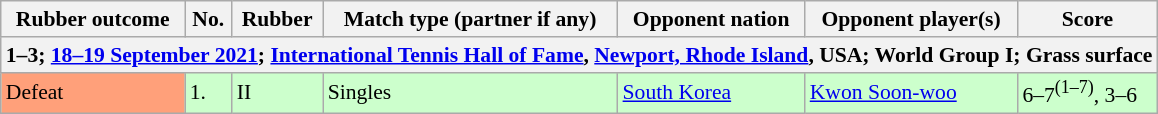<table class="wikitable" style="font-size:90%">
<tr>
<th>Rubber outcome</th>
<th>No.</th>
<th>Rubber</th>
<th>Match type (partner if any)</th>
<th>Opponent nation</th>
<th>Opponent player(s)</th>
<th>Score</th>
</tr>
<tr>
<th colspan=7>1–3; <a href='#'>18–19 September 2021</a>; <a href='#'>International Tennis Hall of Fame</a>, <a href='#'>Newport, Rhode Island</a>, USA; World Group I; Grass surface</th>
</tr>
<tr style="background:#cfc;">
<td bgcolor=FFA07A>Defeat</td>
<td>1.</td>
<td>II</td>
<td>Singles</td>
<td> <a href='#'>South Korea</a></td>
<td><a href='#'>Kwon Soon-woo</a></td>
<td>6–7<sup>(1–7)</sup>, 3–6</td>
</tr>
</table>
